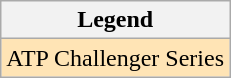<table class="wikitable">
<tr>
<th>Legend</th>
</tr>
<tr bgcolor="moccasin">
<td>ATP Challenger Series</td>
</tr>
</table>
